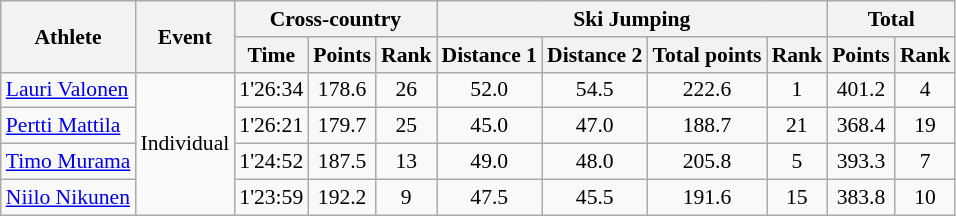<table class="wikitable" style="font-size:90%">
<tr>
<th rowspan="2">Athlete</th>
<th rowspan="2">Event</th>
<th colspan="3">Cross-country</th>
<th colspan="4">Ski Jumping</th>
<th colspan="2">Total</th>
</tr>
<tr>
<th>Time</th>
<th>Points</th>
<th>Rank</th>
<th>Distance 1</th>
<th>Distance 2</th>
<th>Total points</th>
<th>Rank</th>
<th>Points</th>
<th>Rank</th>
</tr>
<tr>
<td><a href='#'>Lauri Valonen</a></td>
<td rowspan="4">Individual</td>
<td align="center">1'26:34</td>
<td align="center">178.6</td>
<td align="center">26</td>
<td align="center">52.0</td>
<td align="center">54.5</td>
<td align="center">222.6</td>
<td align="center">1</td>
<td align="center">401.2</td>
<td align="center">4</td>
</tr>
<tr>
<td><a href='#'>Pertti Mattila</a></td>
<td align="center">1'26:21</td>
<td align="center">179.7</td>
<td align="center">25</td>
<td align="center">45.0</td>
<td align="center">47.0</td>
<td align="center">188.7</td>
<td align="center">21</td>
<td align="center">368.4</td>
<td align="center">19</td>
</tr>
<tr>
<td><a href='#'>Timo Murama</a></td>
<td align="center">1'24:52</td>
<td align="center">187.5</td>
<td align="center">13</td>
<td align="center">49.0</td>
<td align="center">48.0</td>
<td align="center">205.8</td>
<td align="center">5</td>
<td align="center">393.3</td>
<td align="center">7</td>
</tr>
<tr>
<td><a href='#'>Niilo Nikunen</a></td>
<td align="center">1'23:59</td>
<td align="center">192.2</td>
<td align="center">9</td>
<td align="center">47.5</td>
<td align="center">45.5</td>
<td align="center">191.6</td>
<td align="center">15</td>
<td align="center">383.8</td>
<td align="center">10</td>
</tr>
</table>
